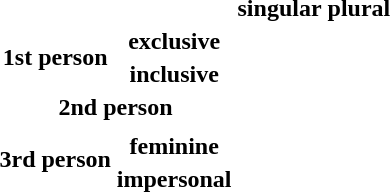<table>
<tr>
<th colspan=2></th>
<th>singular</th>
<th>plural</th>
</tr>
<tr>
<th rowspan=2>1st person</th>
<th>exclusive</th>
<td rowspan=2></td>
<td></td>
</tr>
<tr>
<th>inclusive</th>
<td></td>
</tr>
<tr>
<th colspan=2>2nd person</th>
<td></td>
<td></td>
</tr>
<tr>
<th rowspan=3>3rd person</th>
<th></th>
<td></td>
<td rowspan=2></td>
</tr>
<tr>
<th>feminine</th>
<td></td>
</tr>
<tr>
<th>impersonal</th>
<td colspan=2></td>
</tr>
</table>
